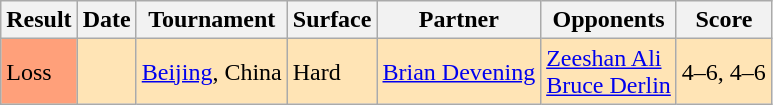<table class="sortable wikitable">
<tr>
<th>Result</th>
<th>Date</th>
<th>Tournament</th>
<th>Surface</th>
<th>Partner</th>
<th>Opponents</th>
<th class="unsortable">Score</th>
</tr>
<tr style="background:moccasin;">
<td bgcolor=FFA07A>Loss</td>
<td></td>
<td><a href='#'>Beijing</a>, China</td>
<td>Hard</td>
<td> <a href='#'>Brian Devening</a></td>
<td> <a href='#'>Zeeshan Ali</a><br> <a href='#'>Bruce Derlin</a></td>
<td>4–6, 4–6</td>
</tr>
</table>
